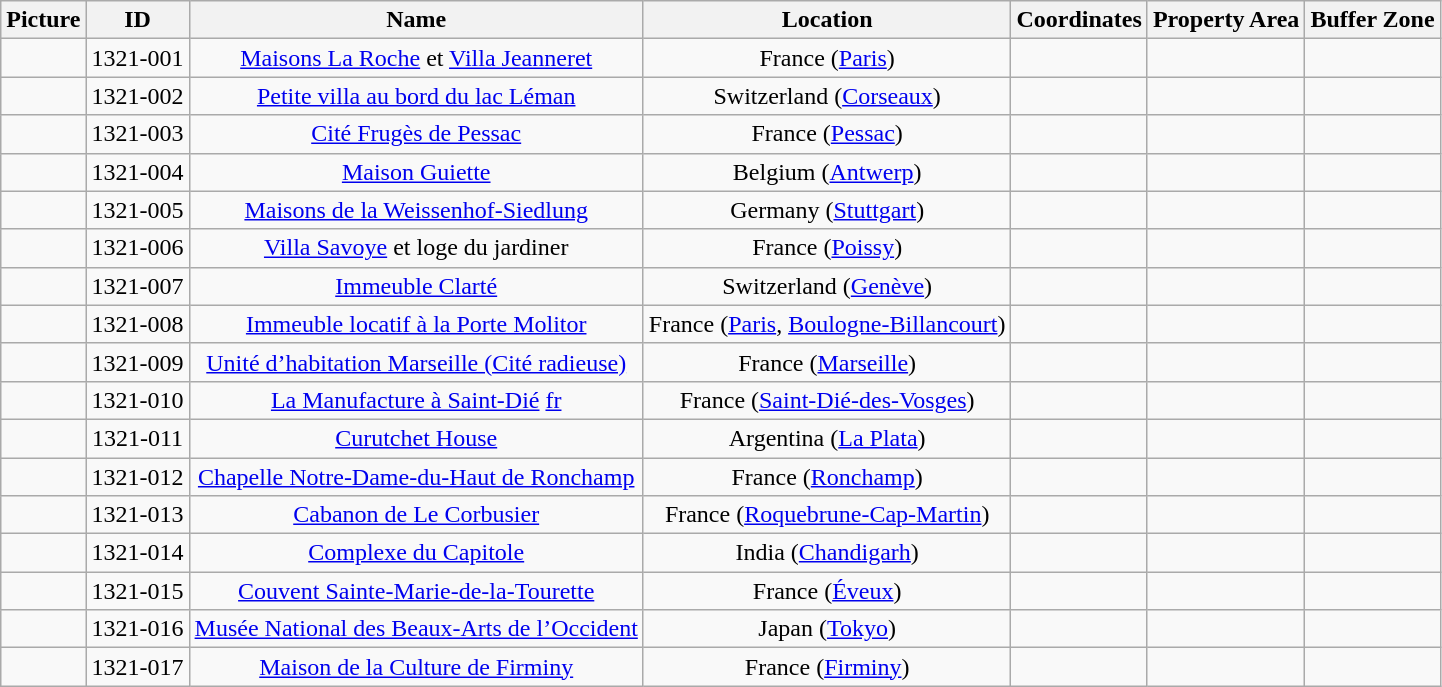<table class="wikitable sortable" style="text-align:center">
<tr>
<th class="unsortable">Picture</th>
<th>ID</th>
<th>Name</th>
<th>Location</th>
<th>Coordinates</th>
<th>Property Area</th>
<th>Buffer Zone</th>
</tr>
<tr>
<td></td>
<td>1321-001</td>
<td><a href='#'>Maisons La Roche</a> et <a href='#'>Villa Jeanneret</a></td>
<td>France (<a href='#'>Paris</a>)</td>
<td></td>
<td></td>
<td></td>
</tr>
<tr>
<td></td>
<td>1321-002</td>
<td><a href='#'>Petite villa au bord du lac Léman</a></td>
<td>Switzerland (<a href='#'>Corseaux</a>)</td>
<td></td>
<td></td>
<td></td>
</tr>
<tr>
<td></td>
<td>1321-003</td>
<td><a href='#'>Cité Frugès de Pessac</a></td>
<td>France (<a href='#'>Pessac</a>)</td>
<td></td>
<td></td>
<td></td>
</tr>
<tr>
<td></td>
<td>1321-004</td>
<td><a href='#'>Maison Guiette</a></td>
<td>Belgium (<a href='#'>Antwerp</a>)</td>
<td></td>
<td></td>
<td></td>
</tr>
<tr>
<td></td>
<td>1321-005</td>
<td><a href='#'>Maisons de la Weissenhof-Siedlung</a></td>
<td>Germany (<a href='#'>Stuttgart</a>)</td>
<td></td>
<td></td>
<td></td>
</tr>
<tr>
<td></td>
<td>1321-006</td>
<td><a href='#'>Villa Savoye</a> et loge du jardiner</td>
<td>France (<a href='#'>Poissy</a>)</td>
<td></td>
<td></td>
<td></td>
</tr>
<tr>
<td></td>
<td>1321-007</td>
<td><a href='#'>Immeuble Clarté</a></td>
<td>Switzerland (<a href='#'>Genève</a>)</td>
<td></td>
<td></td>
<td></td>
</tr>
<tr>
<td></td>
<td>1321-008</td>
<td><a href='#'>Immeuble locatif à la Porte Molitor</a></td>
<td>France (<a href='#'>Paris</a>, <a href='#'>Boulogne-Billancourt</a>)</td>
<td></td>
<td></td>
<td></td>
</tr>
<tr>
<td></td>
<td>1321-009</td>
<td><a href='#'>Unité d’habitation Marseille (Cité radieuse)</a></td>
<td>France (<a href='#'>Marseille</a>)</td>
<td></td>
<td></td>
<td></td>
</tr>
<tr>
<td></td>
<td>1321-010</td>
<td><a href='#'>La Manufacture à Saint-Dié</a> <a href='#'>fr</a></td>
<td>France (<a href='#'>Saint-Dié-des-Vosges</a>)</td>
<td></td>
<td></td>
<td></td>
</tr>
<tr>
<td></td>
<td>1321-011</td>
<td><a href='#'>Curutchet House</a></td>
<td>Argentina (<a href='#'>La Plata</a>)</td>
<td></td>
<td></td>
<td></td>
</tr>
<tr>
<td></td>
<td>1321-012</td>
<td><a href='#'>Chapelle Notre-Dame-du-Haut de Ronchamp</a></td>
<td>France (<a href='#'>Ronchamp</a>)</td>
<td></td>
<td></td>
<td></td>
</tr>
<tr>
<td></td>
<td>1321-013</td>
<td><a href='#'>Cabanon de Le Corbusier</a></td>
<td>France (<a href='#'>Roquebrune-Cap-Martin</a>)</td>
<td></td>
<td></td>
<td></td>
</tr>
<tr>
<td></td>
<td>1321-014</td>
<td><a href='#'>Complexe du Capitole</a></td>
<td>India (<a href='#'>Chandigarh</a>)</td>
<td></td>
<td></td>
<td></td>
</tr>
<tr>
<td></td>
<td>1321-015</td>
<td><a href='#'>Couvent Sainte-Marie-de-la-Tourette</a></td>
<td>France (<a href='#'>Éveux</a>)</td>
<td></td>
<td></td>
<td></td>
</tr>
<tr>
<td></td>
<td>1321-016</td>
<td><a href='#'>Musée National des Beaux-Arts de l’Occident</a></td>
<td>Japan (<a href='#'>Tokyo</a>)</td>
<td></td>
<td></td>
<td></td>
</tr>
<tr>
<td></td>
<td>1321-017</td>
<td><a href='#'>Maison de la Culture de Firminy</a></td>
<td>France (<a href='#'>Firminy</a>)</td>
<td></td>
<td></td>
<td></td>
</tr>
</table>
